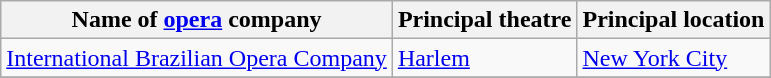<table class="wikitable">
<tr>
<th>Name of <a href='#'>opera</a> company</th>
<th>Principal theatre</th>
<th>Principal location</th>
</tr>
<tr>
<td><a href='#'>International Brazilian Opera Company</a></td>
<td><a href='#'>Harlem</a></td>
<td><a href='#'>New York City</a></td>
</tr>
<tr>
</tr>
</table>
